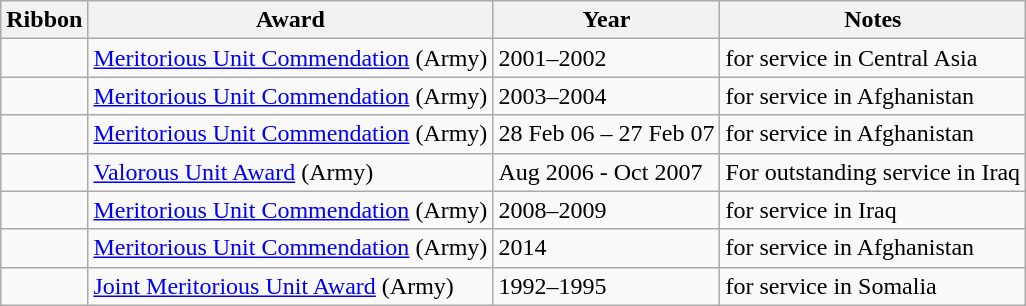<table class="wikitable">
<tr>
<th>Ribbon</th>
<th>Award</th>
<th>Year</th>
<th>Notes</th>
</tr>
<tr>
<td></td>
<td><a href='#'>Meritorious Unit Commendation</a> (Army)</td>
<td>2001–2002</td>
<td>for service in Central Asia</td>
</tr>
<tr>
<td></td>
<td><a href='#'>Meritorious Unit Commendation</a> (Army)</td>
<td>2003–2004</td>
<td>for service in Afghanistan</td>
</tr>
<tr>
<td></td>
<td><a href='#'>Meritorious Unit Commendation</a> (Army)</td>
<td>28 Feb 06 – 27 Feb 07</td>
<td>for service in Afghanistan</td>
</tr>
<tr>
<td></td>
<td><a href='#'>Valorous Unit Award</a> (Army)</td>
<td>Aug 2006 - Oct 2007</td>
<td>For outstanding service in Iraq</td>
</tr>
<tr>
<td></td>
<td><a href='#'>Meritorious Unit Commendation</a> (Army)</td>
<td>2008–2009</td>
<td>for service in Iraq</td>
</tr>
<tr>
<td></td>
<td><a href='#'>Meritorious Unit Commendation</a> (Army)</td>
<td>2014</td>
<td>for service in Afghanistan</td>
</tr>
<tr>
<td></td>
<td><a href='#'>Joint Meritorious Unit Award</a> (Army)</td>
<td>1992–1995</td>
<td>for service in Somalia</td>
</tr>
</table>
